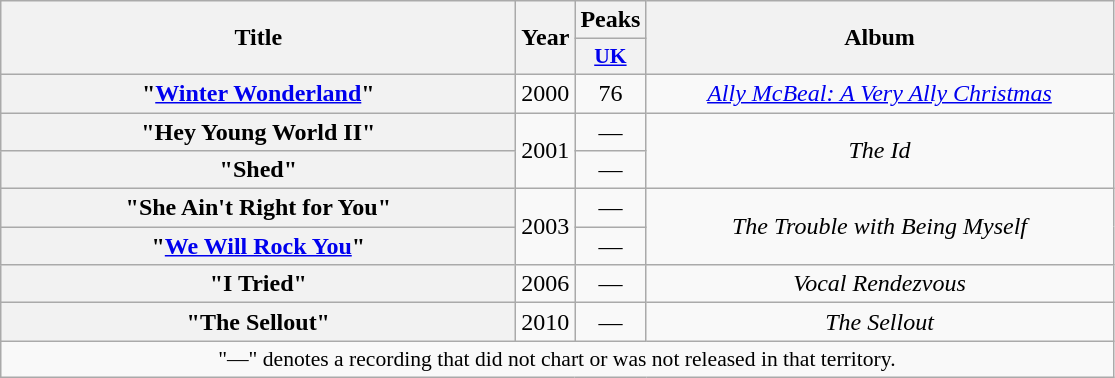<table class="wikitable plainrowheaders" style="text-align:center;">
<tr>
<th scope="col" rowspan="2" style="width:21em;">Title</th>
<th scope="col" rowspan="2">Year</th>
<th scope="col">Peaks</th>
<th scope="col" rowspan="2" style="width:19em;">Album</th>
</tr>
<tr>
<th scope="col" style="width:2.5em;font-size:90%;"><a href='#'>UK</a><br></th>
</tr>
<tr>
<th scope="row">"<a href='#'>Winter Wonderland</a>"</th>
<td>2000</td>
<td>76</td>
<td><em><a href='#'>Ally McBeal: A Very Ally Christmas</a></em></td>
</tr>
<tr>
<th scope="row">"Hey Young World II"<br></th>
<td rowspan="2">2001</td>
<td>—</td>
<td rowspan="2"><em>The Id</em></td>
</tr>
<tr>
<th scope="row">"Shed"</th>
<td>—</td>
</tr>
<tr>
<th scope="row">"She Ain't Right for You"</th>
<td rowspan="2">2003</td>
<td>—</td>
<td rowspan="2"><em>The Trouble with Being Myself</em></td>
</tr>
<tr>
<th scope="row">"<a href='#'>We Will Rock You</a>"</th>
<td>—</td>
</tr>
<tr>
<th scope="row">"I Tried"<br></th>
<td>2006</td>
<td>—</td>
<td><em>Vocal Rendezvous</em></td>
</tr>
<tr>
<th scope="row">"The Sellout"</th>
<td>2010</td>
<td>—</td>
<td><em>The Sellout</em></td>
</tr>
<tr>
<td colspan="4" style="font-size:90%">"—" denotes a recording that did not chart or was not released in that territory.</td>
</tr>
</table>
